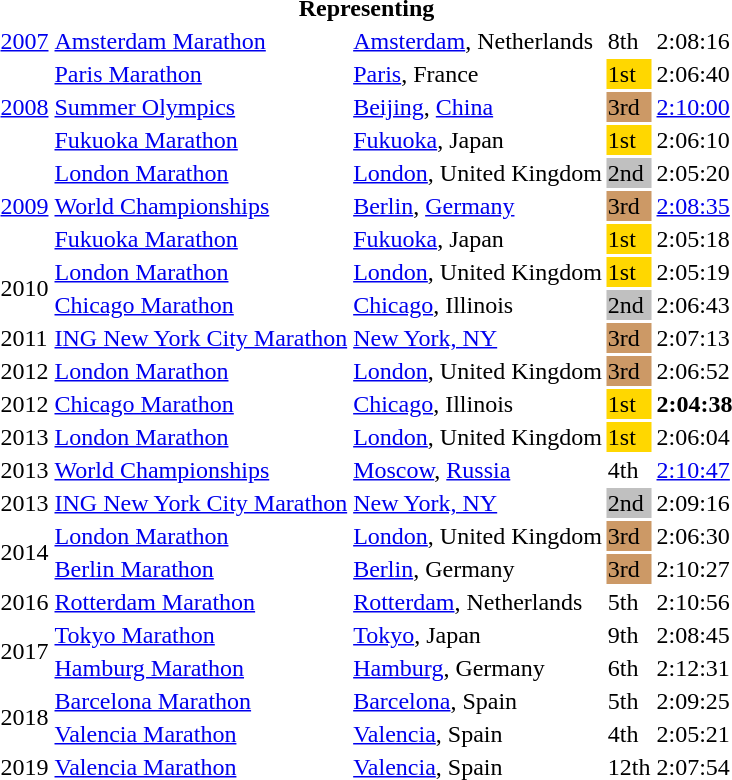<table>
<tr>
<th colspan="5">Representing </th>
</tr>
<tr>
<td><a href='#'>2007</a></td>
<td><a href='#'>Amsterdam Marathon</a></td>
<td><a href='#'>Amsterdam</a>, Netherlands</td>
<td>8th</td>
<td>2:08:16</td>
</tr>
<tr>
<td rowspan=3><a href='#'>2008</a></td>
<td><a href='#'>Paris Marathon</a></td>
<td><a href='#'>Paris</a>, France</td>
<td bgcolor="gold">1st</td>
<td>2:06:40</td>
</tr>
<tr>
<td><a href='#'>Summer Olympics</a></td>
<td><a href='#'>Beijing</a>, <a href='#'>China</a></td>
<td bgcolor="cc9966">3rd</td>
<td><a href='#'>2:10:00</a></td>
</tr>
<tr>
<td><a href='#'>Fukuoka Marathon</a></td>
<td><a href='#'>Fukuoka</a>, Japan</td>
<td bgcolor="gold">1st</td>
<td>2:06:10</td>
</tr>
<tr>
<td rowspan=3><a href='#'>2009</a></td>
<td><a href='#'>London Marathon</a></td>
<td><a href='#'>London</a>, United Kingdom</td>
<td bgcolor="silver">2nd</td>
<td>2:05:20</td>
</tr>
<tr>
<td><a href='#'>World Championships</a></td>
<td><a href='#'>Berlin</a>, <a href='#'>Germany</a></td>
<td bgcolor="cc9966">3rd</td>
<td><a href='#'>2:08:35</a></td>
</tr>
<tr>
<td><a href='#'>Fukuoka Marathon</a></td>
<td><a href='#'>Fukuoka</a>, Japan</td>
<td bgcolor="gold">1st</td>
<td>2:05:18</td>
</tr>
<tr>
<td rowspan=2>2010</td>
<td><a href='#'>London Marathon</a></td>
<td><a href='#'>London</a>, United Kingdom</td>
<td bgcolor="gold">1st</td>
<td>2:05:19</td>
</tr>
<tr>
<td><a href='#'>Chicago Marathon</a></td>
<td><a href='#'>Chicago</a>, Illinois</td>
<td bgcolor="silver">2nd</td>
<td>2:06:43</td>
</tr>
<tr>
<td rowspan=1>2011</td>
<td><a href='#'>ING New York City Marathon</a></td>
<td><a href='#'>New York, NY</a></td>
<td bgcolor="cc9966">3rd</td>
<td>2:07:13</td>
</tr>
<tr>
<td rowspan=1>2012</td>
<td><a href='#'>London Marathon</a></td>
<td><a href='#'>London</a>, United Kingdom</td>
<td bgcolor="cc9966">3rd</td>
<td>2:06:52</td>
</tr>
<tr>
<td rowspan=1>2012</td>
<td><a href='#'>Chicago Marathon</a></td>
<td><a href='#'>Chicago</a>, Illinois</td>
<td bgcolor="gold">1st</td>
<td><strong>2:04:38</strong></td>
</tr>
<tr>
<td rowspan=1>2013</td>
<td><a href='#'>London Marathon</a></td>
<td><a href='#'>London</a>, United Kingdom</td>
<td bgcolor="gold">1st</td>
<td>2:06:04</td>
</tr>
<tr>
<td rowspan=1>2013</td>
<td><a href='#'>World Championships</a></td>
<td><a href='#'>Moscow</a>, <a href='#'>Russia</a></td>
<td>4th</td>
<td><a href='#'>2:10:47</a></td>
</tr>
<tr>
<td rowspan=1>2013</td>
<td><a href='#'>ING New York City Marathon</a></td>
<td><a href='#'>New York, NY</a></td>
<td bgcolor="silver">2nd</td>
<td>2:09:16</td>
</tr>
<tr>
<td rowspan=2>2014</td>
<td><a href='#'>London Marathon</a></td>
<td><a href='#'>London</a>, United Kingdom</td>
<td bgcolor="cc9966">3rd</td>
<td>2:06:30</td>
</tr>
<tr>
<td><a href='#'>Berlin Marathon</a></td>
<td><a href='#'>Berlin</a>, Germany</td>
<td bgcolor="cc9966">3rd</td>
<td>2:10:27</td>
</tr>
<tr>
<td rowspan=1>2016</td>
<td><a href='#'>Rotterdam Marathon</a></td>
<td><a href='#'>Rotterdam</a>, Netherlands</td>
<td>5th</td>
<td>2:10:56</td>
</tr>
<tr>
<td rowspan=2>2017</td>
<td><a href='#'>Tokyo Marathon</a></td>
<td><a href='#'>Tokyo</a>, Japan</td>
<td>9th</td>
<td>2:08:45</td>
</tr>
<tr>
<td><a href='#'>Hamburg Marathon</a></td>
<td><a href='#'>Hamburg</a>, Germany</td>
<td>6th</td>
<td>2:12:31</td>
</tr>
<tr>
<td rowspan=2>2018</td>
<td><a href='#'>Barcelona Marathon</a></td>
<td><a href='#'>Barcelona</a>, Spain</td>
<td>5th</td>
<td>2:09:25</td>
</tr>
<tr>
<td><a href='#'>Valencia Marathon</a></td>
<td><a href='#'>Valencia</a>, Spain</td>
<td>4th</td>
<td>2:05:21</td>
</tr>
<tr>
<td rowspan=1>2019</td>
<td><a href='#'>Valencia Marathon</a></td>
<td><a href='#'>Valencia</a>, Spain</td>
<td>12th</td>
<td>2:07:54</td>
</tr>
</table>
